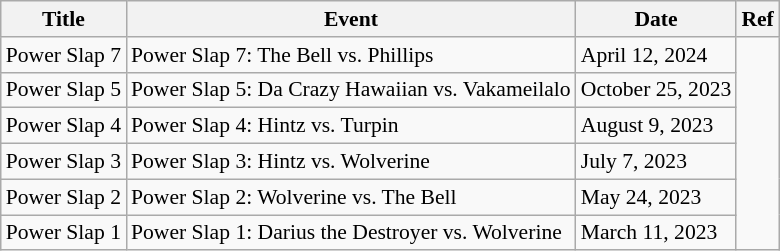<table id="Past events"  class="sortable wikitable succession-box" style="font-size:90%;">
<tr>
<th scope="col">Title</th>
<th scope="col">Event</th>
<th scope="col">Date</th>
<th scope="col" class=unsortable>Ref</th>
</tr>
<tr>
<td>Power Slap 7</td>
<td>Power Slap 7: The Bell vs. Phillips</td>
<td>April 12, 2024</td>
<td rowspan=6></td>
</tr>
<tr>
<td>Power Slap 5</td>
<td>Power Slap 5: Da Crazy Hawaiian vs. Vakameilalo</td>
<td>October 25, 2023</td>
</tr>
<tr>
<td>Power Slap 4</td>
<td>Power Slap 4: Hintz vs. Turpin</td>
<td>August 9, 2023</td>
</tr>
<tr>
<td>Power Slap 3</td>
<td>Power Slap 3: Hintz vs. Wolverine</td>
<td>July 7, 2023</td>
</tr>
<tr>
<td>Power Slap 2</td>
<td>Power Slap 2: Wolverine vs. The Bell</td>
<td>May 24, 2023</td>
</tr>
<tr>
<td>Power Slap 1</td>
<td>Power Slap 1: Darius the Destroyer vs. Wolverine</td>
<td>March 11, 2023</td>
</tr>
</table>
